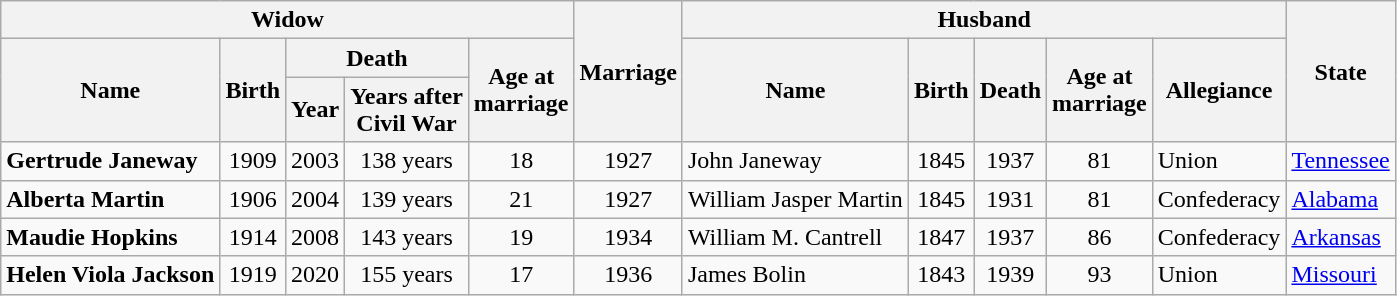<table class="wikitable sortable">
<tr>
<th colspan=5>Widow</th>
<th rowspan=3>Marriage</th>
<th colspan=5>Husband</th>
<th rowspan=3>State</th>
</tr>
<tr>
<th rowspan=2>Name</th>
<th rowspan=2>Birth</th>
<th colspan=2>Death</th>
<th rowspan=2>Age at<br>marriage</th>
<th rowspan=2>Name</th>
<th rowspan=2>Birth</th>
<th rowspan=2>Death</th>
<th rowspan=2>Age at<br>marriage</th>
<th rowspan=2>Allegiance</th>
</tr>
<tr>
<th>Year</th>
<th>Years after<br>Civil War</th>
</tr>
<tr>
<td><strong>Gertrude Janeway</strong></td>
<td style="text-align: center;">1909</td>
<td style="text-align: center;">2003</td>
<td style="text-align: center;">138 years</td>
<td style="text-align: center;">18</td>
<td style="text-align: center;">1927</td>
<td>John Janeway</td>
<td style="text-align: center;">1845</td>
<td style="text-align: center;">1937</td>
<td style="text-align: center;">81</td>
<td>Union</td>
<td><a href='#'>Tennessee</a></td>
</tr>
<tr>
<td><strong>Alberta Martin</strong></td>
<td style="text-align: center;">1906</td>
<td style="text-align: center;">2004</td>
<td style="text-align: center;">139 years</td>
<td style="text-align: center;">21</td>
<td style="text-align: center;">1927</td>
<td>William Jasper Martin</td>
<td style="text-align: center;">1845</td>
<td style="text-align: center;">1931</td>
<td style="text-align: center;">81</td>
<td>Confederacy</td>
<td><a href='#'>Alabama</a></td>
</tr>
<tr>
<td><strong>Maudie Hopkins</strong></td>
<td style="text-align: center;">1914</td>
<td style="text-align: center;">2008</td>
<td style="text-align: center;">143 years</td>
<td style="text-align: center;">19</td>
<td style="text-align: center;">1934</td>
<td>William M. Cantrell</td>
<td style="text-align: center;">1847</td>
<td style="text-align: center;">1937</td>
<td style="text-align: center;">86</td>
<td>Confederacy</td>
<td><a href='#'>Arkansas</a></td>
</tr>
<tr>
<td><strong>Helen Viola Jackson</strong></td>
<td style="text-align: center;">1919</td>
<td style="text-align: center;">2020</td>
<td style="text-align: center;">155 years</td>
<td style="text-align: center;">17</td>
<td style="text-align: center;">1936</td>
<td>James Bolin</td>
<td style="text-align: center;">1843</td>
<td style="text-align: center;">1939</td>
<td style="text-align: center;">93</td>
<td>Union</td>
<td><a href='#'>Missouri</a></td>
</tr>
</table>
